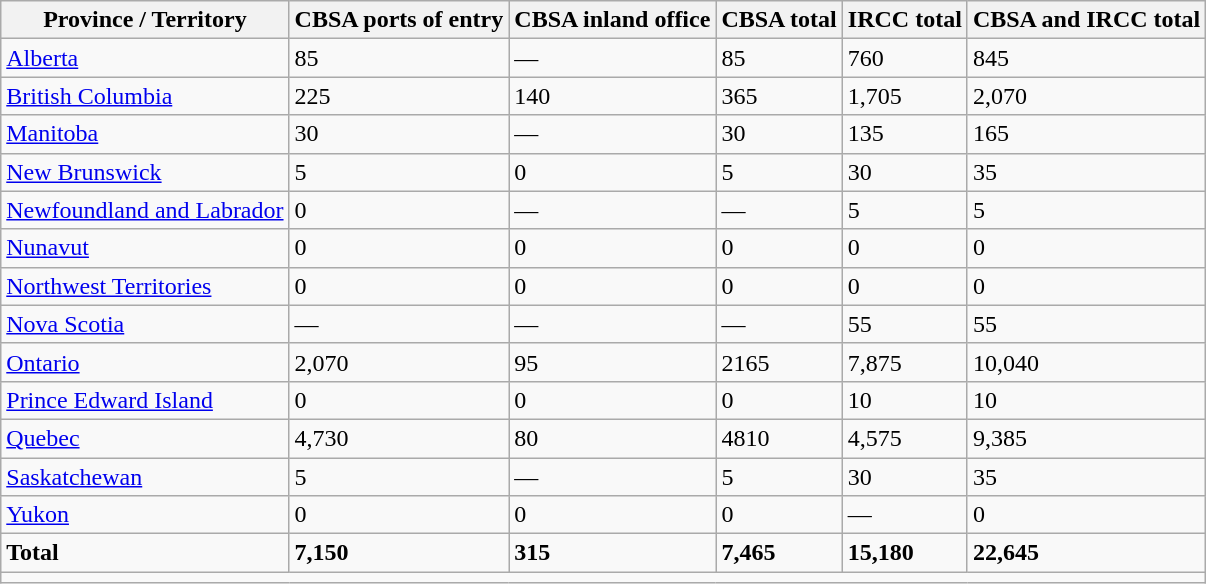<table class="wikitable">
<tr>
<th>Province / Territory</th>
<th>CBSA ports of entry</th>
<th>CBSA inland office</th>
<th>CBSA total</th>
<th>IRCC total</th>
<th>CBSA and IRCC total</th>
</tr>
<tr>
<td><a href='#'>Alberta</a></td>
<td>85</td>
<td>—</td>
<td>85</td>
<td>760</td>
<td>845</td>
</tr>
<tr>
<td><a href='#'>British Columbia</a></td>
<td>225</td>
<td>140</td>
<td>365</td>
<td>1,705</td>
<td>2,070</td>
</tr>
<tr>
<td><a href='#'>Manitoba</a></td>
<td>30</td>
<td>—</td>
<td>30</td>
<td>135</td>
<td>165</td>
</tr>
<tr>
<td><a href='#'>New Brunswick</a></td>
<td>5</td>
<td>0</td>
<td>5</td>
<td>30</td>
<td>35</td>
</tr>
<tr>
<td><a href='#'>Newfoundland and Labrador</a></td>
<td>0</td>
<td>—</td>
<td>—</td>
<td>5</td>
<td>5</td>
</tr>
<tr>
<td><a href='#'>Nunavut</a></td>
<td>0</td>
<td>0</td>
<td>0</td>
<td>0</td>
<td>0</td>
</tr>
<tr>
<td><a href='#'>Northwest Territories</a></td>
<td>0</td>
<td>0</td>
<td>0</td>
<td>0</td>
<td>0</td>
</tr>
<tr>
<td><a href='#'>Nova Scotia</a></td>
<td>—</td>
<td>—</td>
<td>—</td>
<td>55</td>
<td>55</td>
</tr>
<tr>
<td><a href='#'>Ontario</a></td>
<td>2,070</td>
<td>95</td>
<td>2165</td>
<td>7,875</td>
<td>10,040</td>
</tr>
<tr>
<td><a href='#'>Prince Edward Island</a></td>
<td>0</td>
<td>0</td>
<td>0</td>
<td>10</td>
<td>10</td>
</tr>
<tr>
<td><a href='#'>Quebec</a></td>
<td>4,730</td>
<td>80</td>
<td>4810</td>
<td>4,575</td>
<td>9,385</td>
</tr>
<tr>
<td><a href='#'>Saskatchewan</a></td>
<td>5</td>
<td>—</td>
<td>5</td>
<td>30</td>
<td>35</td>
</tr>
<tr>
<td><a href='#'>Yukon</a></td>
<td>0</td>
<td>0</td>
<td>0</td>
<td>—</td>
<td>0</td>
</tr>
<tr>
<td><strong>Total</strong></td>
<td><strong>7,150</strong></td>
<td><strong>315</strong></td>
<td><strong>7,465</strong></td>
<td><strong>15,180</strong></td>
<td><strong>22,645</strong></td>
</tr>
<tr>
<td colspan="6"></td>
</tr>
</table>
